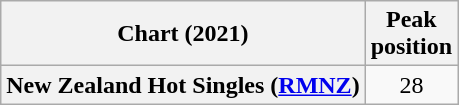<table class="wikitable sortable plainrowheaders" style="text-align:center">
<tr>
<th scope="col">Chart (2021)</th>
<th scope="col">Peak<br>position</th>
</tr>
<tr>
<th scope="row">New Zealand Hot Singles (<a href='#'>RMNZ</a>)</th>
<td>28</td>
</tr>
</table>
